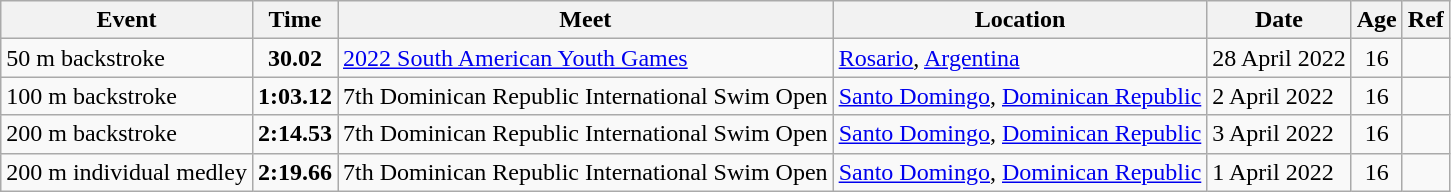<table class="wikitable">
<tr>
<th>Event</th>
<th>Time</th>
<th>Meet</th>
<th>Location</th>
<th>Date</th>
<th>Age</th>
<th>Ref</th>
</tr>
<tr>
<td>50 m backstroke</td>
<td style="text-align:center;"><strong>30.02</strong></td>
<td><a href='#'>2022 South American Youth Games</a></td>
<td><a href='#'>Rosario</a>, <a href='#'>Argentina</a></td>
<td>28 April 2022</td>
<td style="text-align:center;">16</td>
<td style="text-align:center;"></td>
</tr>
<tr>
<td>100 m backstroke</td>
<td style="text-align:center;"><strong>1:03.12</strong></td>
<td>7th Dominican Republic International Swim Open</td>
<td><a href='#'>Santo Domingo</a>, <a href='#'>Dominican Republic</a></td>
<td>2 April 2022</td>
<td style="text-align:center;">16</td>
<td style="text-align:center;"></td>
</tr>
<tr>
<td>200 m backstroke</td>
<td style="text-align:center;"><strong>2:14.53</strong></td>
<td>7th Dominican Republic International Swim Open</td>
<td><a href='#'>Santo Domingo</a>, <a href='#'>Dominican Republic</a></td>
<td>3 April 2022</td>
<td style="text-align:center;">16</td>
<td style="text-align:center;"></td>
</tr>
<tr>
<td>200 m individual medley</td>
<td style="text-align:center;"><strong>2:19.66</strong></td>
<td>7th Dominican Republic International Swim Open</td>
<td><a href='#'>Santo Domingo</a>, <a href='#'>Dominican Republic</a></td>
<td>1 April 2022</td>
<td style="text-align:center;">16</td>
<td style="text-align:center;"></td>
</tr>
</table>
